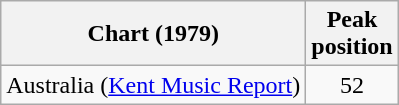<table class="wikitable">
<tr>
<th>Chart (1979)</th>
<th>Peak<br>position</th>
</tr>
<tr>
<td>Australia (<a href='#'>Kent Music Report</a>)</td>
<td style="text-align:center;">52</td>
</tr>
</table>
